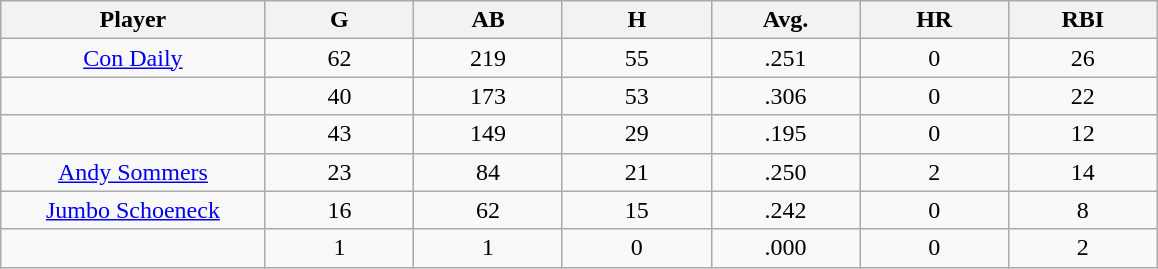<table class="wikitable sortable">
<tr>
<th bgcolor="#DDDDFF" width="16%">Player</th>
<th bgcolor="#DDDDFF" width="9%">G</th>
<th bgcolor="#DDDDFF" width="9%">AB</th>
<th bgcolor="#DDDDFF" width="9%">H</th>
<th bgcolor="#DDDDFF" width="9%">Avg.</th>
<th bgcolor="#DDDDFF" width="9%">HR</th>
<th bgcolor="#DDDDFF" width="9%">RBI</th>
</tr>
<tr align="center">
<td><a href='#'>Con Daily</a></td>
<td>62</td>
<td>219</td>
<td>55</td>
<td>.251</td>
<td>0</td>
<td>26</td>
</tr>
<tr align=center>
<td></td>
<td>40</td>
<td>173</td>
<td>53</td>
<td>.306</td>
<td>0</td>
<td>22</td>
</tr>
<tr align="center">
<td></td>
<td>43</td>
<td>149</td>
<td>29</td>
<td>.195</td>
<td>0</td>
<td>12</td>
</tr>
<tr align="center">
<td><a href='#'>Andy Sommers</a></td>
<td>23</td>
<td>84</td>
<td>21</td>
<td>.250</td>
<td>2</td>
<td>14</td>
</tr>
<tr align=center>
<td><a href='#'>Jumbo Schoeneck</a></td>
<td>16</td>
<td>62</td>
<td>15</td>
<td>.242</td>
<td>0</td>
<td>8</td>
</tr>
<tr align=center>
<td></td>
<td>1</td>
<td>1</td>
<td>0</td>
<td>.000</td>
<td>0</td>
<td>2</td>
</tr>
</table>
